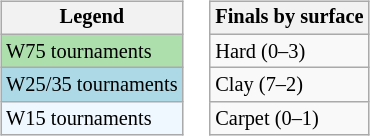<table>
<tr valign=top>
<td><br><table class="wikitable" style="font-size:85%">
<tr>
<th>Legend</th>
</tr>
<tr style="background:#addfad;">
<td>W75 tournaments</td>
</tr>
<tr style="background:lightblue;">
<td>W25/35 tournaments</td>
</tr>
<tr style="background:#f0f8ff;">
<td>W15 tournaments</td>
</tr>
</table>
</td>
<td><br><table class="wikitable" style="font-size:85%">
<tr>
<th>Finals by surface</th>
</tr>
<tr>
<td>Hard (0–3)</td>
</tr>
<tr>
<td>Clay (7–2)</td>
</tr>
<tr>
<td>Carpet (0–1)</td>
</tr>
</table>
</td>
</tr>
</table>
